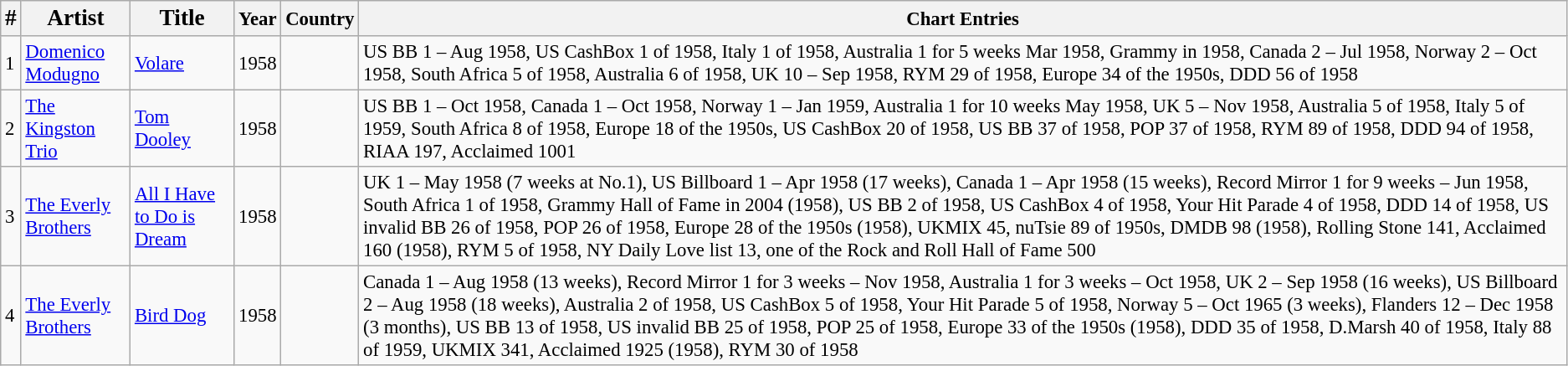<table class="wikitable" style="font-size:95%;">
<tr>
<th><big>#</big></th>
<th><big>Artist</big></th>
<th><big>Title</big></th>
<th>Year</th>
<th>Country</th>
<th>Chart Entries</th>
</tr>
<tr>
<td>1</td>
<td><a href='#'>Domenico Modugno</a></td>
<td><a href='#'>Volare</a></td>
<td>1958</td>
<td></td>
<td>US BB 1 – Aug 1958, US CashBox 1 of 1958, Italy 1 of 1958, Australia 1 for 5 weeks Mar 1958, Grammy in 1958, Canada 2 – Jul 1958, Norway 2 – Oct 1958, South Africa 5 of 1958, Australia 6 of 1958, UK 10 – Sep 1958, RYM 29 of 1958, Europe 34 of the 1950s, DDD 56 of 1958</td>
</tr>
<tr>
<td>2</td>
<td><a href='#'>The Kingston Trio</a></td>
<td><a href='#'>Tom Dooley</a></td>
<td>1958</td>
<td></td>
<td>US BB 1 – Oct 1958, Canada 1 – Oct 1958, Norway 1 – Jan 1959, Australia 1 for 10 weeks May 1958, UK 5 – Nov 1958, Australia 5 of 1958, Italy 5 of 1959, South Africa 8 of 1958, Europe 18 of the 1950s, US CashBox 20 of 1958, US BB 37 of 1958, POP 37 of 1958, RYM 89 of 1958, DDD 94 of 1958, RIAA 197, Acclaimed 1001</td>
</tr>
<tr>
<td>3</td>
<td><a href='#'>The Everly Brothers</a></td>
<td><a href='#'>All I Have to Do is Dream</a></td>
<td>1958</td>
<td></td>
<td>UK 1 – May 1958 (7 weeks at No.1), US Billboard 1 – Apr 1958 (17 weeks), Canada 1 – Apr 1958 (15 weeks), Record Mirror 1 for 9 weeks – Jun 1958, South Africa 1 of 1958, Grammy Hall of Fame in 2004 (1958), US BB 2 of 1958, US CashBox 4 of 1958, Your Hit Parade 4 of 1958, DDD 14 of 1958, US invalid BB 26 of 1958, POP 26 of 1958, Europe 28 of the 1950s (1958), UKMIX 45, nuTsie 89 of 1950s, DMDB 98 (1958), Rolling Stone 141, Acclaimed 160 (1958), RYM 5 of 1958, NY Daily Love list 13, one of the Rock and Roll Hall of Fame 500</td>
</tr>
<tr>
<td>4</td>
<td><a href='#'>The Everly Brothers</a></td>
<td><a href='#'>Bird Dog</a></td>
<td>1958</td>
<td></td>
<td>Canada 1 – Aug 1958 (13 weeks), Record Mirror 1 for 3 weeks – Nov 1958, Australia 1 for 3 weeks – Oct 1958, UK 2 – Sep 1958 (16 weeks), US Billboard 2 – Aug 1958 (18 weeks), Australia 2 of 1958, US CashBox 5 of 1958, Your Hit Parade 5 of 1958, Norway 5 – Oct 1965 (3 weeks), Flanders 12 – Dec 1958 (3 months), US BB 13 of 1958, US invalid BB 25 of 1958, POP 25 of 1958, Europe 33 of the 1950s (1958), DDD 35 of 1958, D.Marsh 40 of 1958, Italy 88 of 1959, UKMIX 341, Acclaimed 1925 (1958), RYM 30 of 1958</td>
</tr>
</table>
